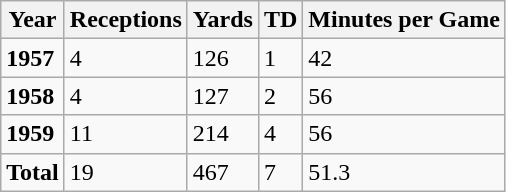<table class="wikitable">
<tr>
<th>Year</th>
<th>Receptions</th>
<th>Yards</th>
<th>TD</th>
<th>Minutes per Game</th>
</tr>
<tr>
<td><strong>1957</strong></td>
<td>4</td>
<td>126</td>
<td>1</td>
<td>42</td>
</tr>
<tr>
<td><strong>1958</strong></td>
<td>4</td>
<td>127</td>
<td>2</td>
<td>56</td>
</tr>
<tr>
<td><strong>1959</strong></td>
<td>11</td>
<td>214</td>
<td>4</td>
<td>56</td>
</tr>
<tr>
<td><strong>Total</strong></td>
<td>19</td>
<td>467</td>
<td>7</td>
<td>51.3</td>
</tr>
</table>
